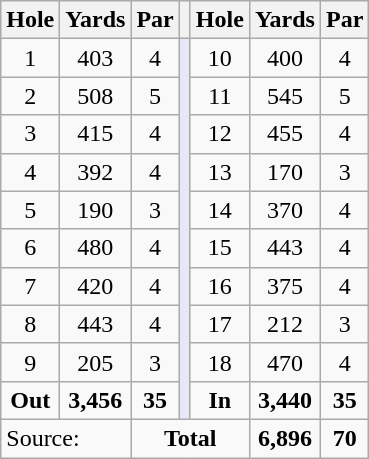<table class="wikitable" style="text-align:center; font-size:100%;">
<tr>
<th>Hole</th>
<th>Yards</th>
<th>Par</th>
<th></th>
<th>Hole</th>
<th>Yards</th>
<th>Par</th>
</tr>
<tr>
<td>1</td>
<td>403</td>
<td>4</td>
<td rowspan=10 style="background:#E6E8FA;"></td>
<td>10</td>
<td>400</td>
<td>4</td>
</tr>
<tr>
<td>2</td>
<td>508</td>
<td>5</td>
<td>11</td>
<td>545</td>
<td>5</td>
</tr>
<tr>
<td>3</td>
<td>415</td>
<td>4</td>
<td>12</td>
<td>455</td>
<td>4</td>
</tr>
<tr>
<td>4</td>
<td>392</td>
<td>4</td>
<td>13</td>
<td>170</td>
<td>3</td>
</tr>
<tr>
<td>5</td>
<td>190</td>
<td>3</td>
<td>14</td>
<td>370</td>
<td>4</td>
</tr>
<tr>
<td>6</td>
<td>480</td>
<td>4</td>
<td>15</td>
<td>443</td>
<td>4</td>
</tr>
<tr>
<td>7</td>
<td>420</td>
<td>4</td>
<td>16</td>
<td>375</td>
<td>4</td>
</tr>
<tr>
<td>8</td>
<td>443</td>
<td>4</td>
<td>17</td>
<td>212</td>
<td>3</td>
</tr>
<tr>
<td>9</td>
<td>205</td>
<td>3</td>
<td>18</td>
<td>470</td>
<td>4</td>
</tr>
<tr>
<td><strong>Out</strong></td>
<td><strong>3,456</strong></td>
<td><strong>35</strong></td>
<td><strong>In</strong></td>
<td><strong>3,440</strong></td>
<td><strong>35</strong></td>
</tr>
<tr>
<td colspan=2 align=left>Source:</td>
<td colspan=3><strong>Total</strong></td>
<td><strong>6,896</strong></td>
<td><strong>70</strong></td>
</tr>
</table>
